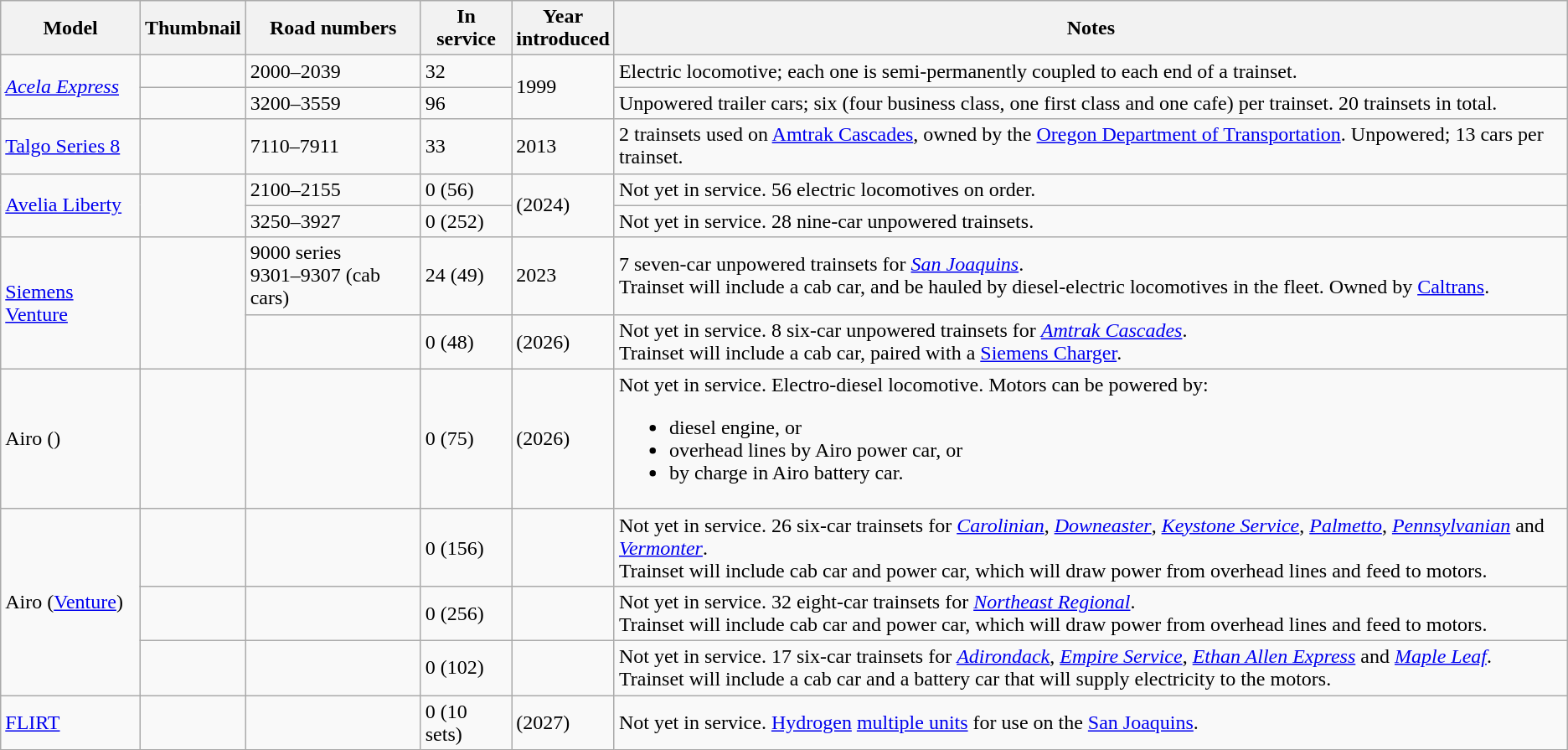<table class="wikitable sticky-header">
<tr>
<th>Model</th>
<th>Thumbnail</th>
<th>Road numbers</th>
<th>In service</th>
<th>Year<br>introduced</th>
<th>Notes</th>
</tr>
<tr>
<td rowspan="2"><em><a href='#'>Acela Express</a></em></td>
<td></td>
<td>2000–2039</td>
<td>32</td>
<td rowspan="2">1999</td>
<td>Electric locomotive; each one is semi-permanently coupled to each end of a trainset.</td>
</tr>
<tr>
<td></td>
<td>3200–3559</td>
<td>96</td>
<td>Unpowered trailer cars; six (four business class, one first class and one cafe) per trainset. 20 trainsets in total.</td>
</tr>
<tr>
<td><a href='#'>Talgo Series 8</a></td>
<td></td>
<td>7110–7911</td>
<td>33</td>
<td>2013</td>
<td>2 trainsets used on <a href='#'>Amtrak Cascades</a>, owned by the <a href='#'>Oregon Department of Transportation</a>. Unpowered; 13 cars per trainset.</td>
</tr>
<tr>
<td rowspan="2"><a href='#'>Avelia Liberty</a></td>
<td rowspan="2"></td>
<td>2100–2155</td>
<td>0 (56)</td>
<td rowspan="2">(2024)</td>
<td>Not yet in service. 56 electric locomotives on order.</td>
</tr>
<tr>
<td>3250–3927</td>
<td>0 (252)</td>
<td>Not yet in service. 28 nine-car unpowered trainsets.</td>
</tr>
<tr>
<td rowspan="2"><a href='#'>Siemens Venture</a></td>
<td rowspan="2"></td>
<td>9000 series <br>9301–9307 (cab cars)</td>
<td>24 (49)</td>
<td>2023</td>
<td>7 seven-car unpowered trainsets for <em><a href='#'>San Joaquins</a></em>.<br>Trainset will include a cab car, and be hauled by diesel-electric locomotives in the fleet. Owned by <a href='#'>Caltrans</a>.</td>
</tr>
<tr>
<td></td>
<td>0 (48)</td>
<td>(2026)</td>
<td>Not yet in service. 8 six-car unpowered trainsets for <em><a href='#'>Amtrak Cascades</a></em>.<br>Trainset will include a cab car, paired with a <a href='#'>Siemens Charger</a>.</td>
</tr>
<tr>
<td>Airo ()</td>
<td></td>
<td></td>
<td>0 (75)</td>
<td>(2026)</td>
<td>Not yet in service. Electro-diesel locomotive. Motors can be powered by:<br><ul><li>diesel engine, or</li><li>overhead lines by Airo power car, or</li><li>by charge in Airo battery car.</li></ul></td>
</tr>
<tr>
<td rowspan="3">Airo (<a href='#'>Venture</a>)</td>
<td></td>
<td></td>
<td>0 (156)</td>
<td></td>
<td>Not yet in service. 26 six-car trainsets for <em><a href='#'>Carolinian</a></em>, <em><a href='#'>Downeaster</a></em>, <em><a href='#'>Keystone Service</a></em>, <em><a href='#'>Palmetto</a></em>, <em><a href='#'>Pennsylvanian</a></em> and <em><a href='#'>Vermonter</a></em>.<br>Trainset will include cab car and power car, which will draw power from overhead lines and feed to motors.</td>
</tr>
<tr>
<td></td>
<td></td>
<td>0 (256)</td>
<td></td>
<td>Not yet in service. 32 eight-car trainsets for <em><a href='#'>Northeast Regional</a></em>.<br>Trainset will include cab car and power car, which will draw power from overhead lines and feed to motors.</td>
</tr>
<tr>
<td></td>
<td></td>
<td>0 (102)</td>
<td></td>
<td>Not yet in service. 17 six-car trainsets for <em><a href='#'>Adirondack</a></em>, <em><a href='#'>Empire Service</a></em>, <em><a href='#'>Ethan Allen Express</a></em> and <em><a href='#'>Maple Leaf</a></em>.<br>Trainset will include a cab car and a battery car that will supply electricity to the motors.</td>
</tr>
<tr>
<td><a href='#'>FLIRT</a></td>
<td></td>
<td></td>
<td>0 (10 sets)</td>
<td>(2027)</td>
<td>Not yet in service. <a href='#'>Hydrogen</a> <a href='#'>multiple units</a> for use on the <a href='#'>San Joaquins</a>.</td>
</tr>
</table>
